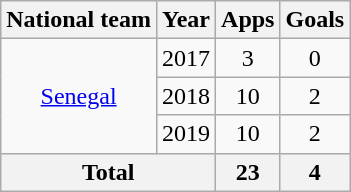<table class="wikitable" style="text-align:center">
<tr>
<th>National team</th>
<th>Year</th>
<th>Apps</th>
<th>Goals</th>
</tr>
<tr>
<td rowspan="3"><a href='#'>Senegal</a></td>
<td>2017</td>
<td>3</td>
<td>0</td>
</tr>
<tr>
<td>2018</td>
<td>10</td>
<td>2</td>
</tr>
<tr>
<td>2019</td>
<td>10</td>
<td>2</td>
</tr>
<tr>
<th colspan="2">Total</th>
<th>23</th>
<th>4</th>
</tr>
</table>
